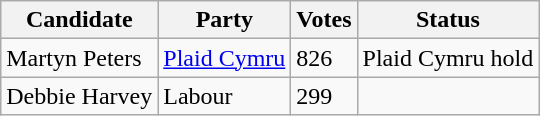<table class="wikitable sortable">
<tr>
<th>Candidate</th>
<th>Party</th>
<th>Votes</th>
<th>Status</th>
</tr>
<tr>
<td>Martyn Peters</td>
<td><a href='#'>Plaid Cymru</a></td>
<td>826</td>
<td>Plaid Cymru hold</td>
</tr>
<tr>
<td>Debbie Harvey</td>
<td>Labour</td>
<td>299</td>
<td></td>
</tr>
</table>
